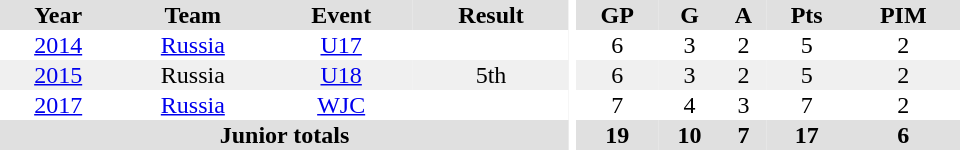<table border="0" cellpadding="1" cellspacing="0" ID="Table3" style="text-align:center; width:40em">
<tr ALIGN="center" bgcolor="#e0e0e0">
<th>Year</th>
<th>Team</th>
<th>Event</th>
<th>Result</th>
<th rowspan="99" bgcolor="#ffffff"></th>
<th>GP</th>
<th>G</th>
<th>A</th>
<th>Pts</th>
<th>PIM</th>
</tr>
<tr>
<td><a href='#'>2014</a></td>
<td><a href='#'>Russia</a></td>
<td><a href='#'>U17</a></td>
<td></td>
<td>6</td>
<td>3</td>
<td>2</td>
<td>5</td>
<td>2</td>
</tr>
<tr bgcolor="#f0f0f0">
<td><a href='#'>2015</a></td>
<td>Russia</td>
<td><a href='#'>U18</a></td>
<td>5th</td>
<td>6</td>
<td>3</td>
<td>2</td>
<td>5</td>
<td>2</td>
</tr>
<tr>
<td><a href='#'>2017</a></td>
<td><a href='#'>Russia</a></td>
<td><a href='#'>WJC</a></td>
<td></td>
<td>7</td>
<td>4</td>
<td>3</td>
<td>7</td>
<td>2</td>
</tr>
<tr bgcolor="#e0e0e0">
<th colspan="4">Junior totals</th>
<th>19</th>
<th>10</th>
<th>7</th>
<th>17</th>
<th>6</th>
</tr>
</table>
